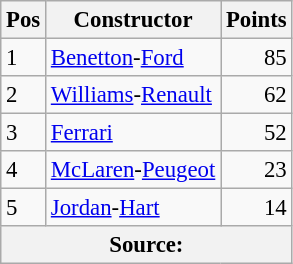<table class="wikitable" style="font-size: 95%;">
<tr>
<th>Pos</th>
<th>Constructor</th>
<th>Points</th>
</tr>
<tr>
<td>1</td>
<td> <a href='#'>Benetton</a>-<a href='#'>Ford</a></td>
<td align="right">85</td>
</tr>
<tr>
<td>2</td>
<td> <a href='#'>Williams</a>-<a href='#'>Renault</a></td>
<td align="right">62</td>
</tr>
<tr>
<td>3</td>
<td> <a href='#'>Ferrari</a></td>
<td align="right">52</td>
</tr>
<tr>
<td>4</td>
<td> <a href='#'>McLaren</a>-<a href='#'>Peugeot</a></td>
<td align="right">23</td>
</tr>
<tr>
<td>5</td>
<td> <a href='#'>Jordan</a>-<a href='#'>Hart</a></td>
<td align="right">14</td>
</tr>
<tr>
<th colspan=4>Source:</th>
</tr>
</table>
